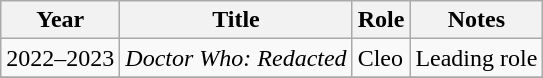<table class="wikitable sortable">
<tr>
<th>Year</th>
<th>Title</th>
<th>Role</th>
<th class="unsortable">Notes</th>
</tr>
<tr>
<td>2022–2023</td>
<td><em>Doctor Who: Redacted</em></td>
<td>Cleo</td>
<td>Leading role</td>
</tr>
<tr>
</tr>
</table>
